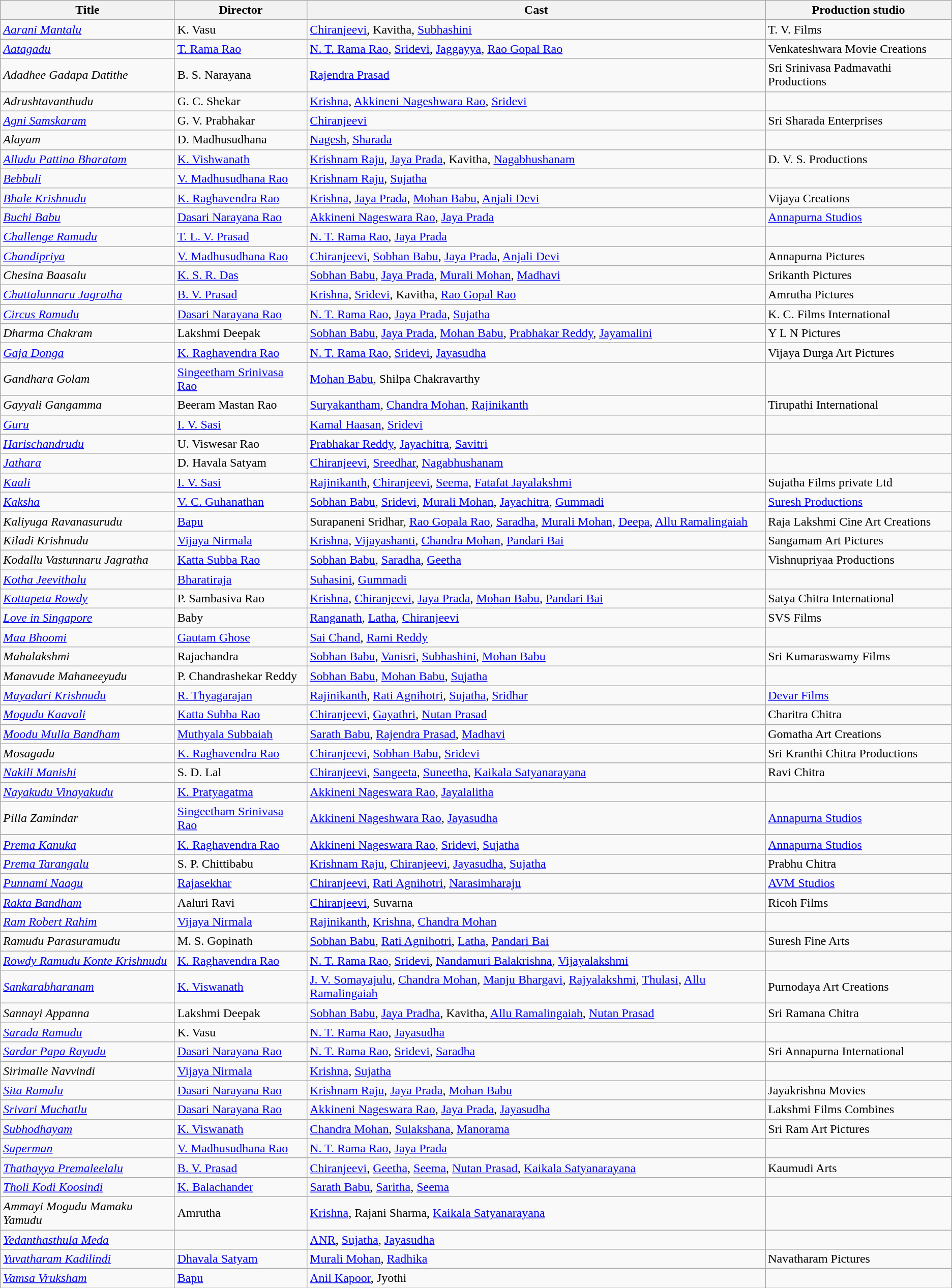<table class="wikitable">
<tr>
<th>Title</th>
<th>Director</th>
<th>Cast</th>
<th>Production studio</th>
</tr>
<tr>
<td><em><a href='#'>Aarani Mantalu</a></em></td>
<td>K. Vasu</td>
<td><a href='#'>Chiranjeevi</a>, Kavitha, <a href='#'>Subhashini</a></td>
<td>T. V. Films</td>
</tr>
<tr>
<td><em><a href='#'>Aatagadu</a></em></td>
<td><a href='#'>T. Rama Rao</a></td>
<td><a href='#'>N. T. Rama Rao</a>, <a href='#'>Sridevi</a>, <a href='#'>Jaggayya</a>, <a href='#'>Rao Gopal Rao</a></td>
<td>Venkateshwara Movie Creations</td>
</tr>
<tr>
<td><em>Adadhee Gadapa Datithe</em></td>
<td>B. S. Narayana</td>
<td><a href='#'>Rajendra Prasad</a></td>
<td>Sri Srinivasa Padmavathi Productions</td>
</tr>
<tr>
<td><em>Adrushtavanthudu</em></td>
<td>G. C. Shekar</td>
<td><a href='#'>Krishna</a>, <a href='#'>Akkineni Nageshwara Rao</a>, <a href='#'>Sridevi</a></td>
<td></td>
</tr>
<tr>
<td><em><a href='#'>Agni Samskaram</a></em></td>
<td>G. V. Prabhakar</td>
<td><a href='#'>Chiranjeevi</a></td>
<td>Sri Sharada Enterprises</td>
</tr>
<tr>
<td><em>Alayam</em></td>
<td>D. Madhusudhana</td>
<td><a href='#'>Nagesh</a>, <a href='#'>Sharada</a></td>
<td></td>
</tr>
<tr>
<td><em><a href='#'>Alludu Pattina Bharatam</a></em></td>
<td><a href='#'>K. Vishwanath</a></td>
<td><a href='#'>Krishnam Raju</a>, <a href='#'>Jaya Prada</a>, Kavitha, <a href='#'>Nagabhushanam</a></td>
<td>D. V. S. Productions</td>
</tr>
<tr>
<td><em><a href='#'>Bebbuli</a></em></td>
<td><a href='#'>V. Madhusudhana Rao</a></td>
<td><a href='#'>Krishnam Raju</a>, <a href='#'>Sujatha</a></td>
<td></td>
</tr>
<tr>
<td><em><a href='#'>Bhale Krishnudu</a></em></td>
<td><a href='#'>K. Raghavendra Rao</a></td>
<td><a href='#'>Krishna</a>, <a href='#'>Jaya Prada</a>, <a href='#'>Mohan Babu</a>, <a href='#'>Anjali Devi</a></td>
<td>Vijaya Creations</td>
</tr>
<tr>
<td><em><a href='#'>Buchi Babu</a></em></td>
<td><a href='#'>Dasari Narayana Rao</a></td>
<td><a href='#'>Akkineni Nageswara Rao</a>, <a href='#'>Jaya Prada</a></td>
<td><a href='#'>Annapurna Studios</a></td>
</tr>
<tr>
<td><em><a href='#'>Challenge Ramudu</a></em></td>
<td><a href='#'>T. L. V. Prasad</a></td>
<td><a href='#'>N. T. Rama Rao</a>, <a href='#'>Jaya Prada</a></td>
<td></td>
</tr>
<tr>
<td><em><a href='#'>Chandipriya</a></em></td>
<td><a href='#'>V. Madhusudhana Rao</a></td>
<td><a href='#'>Chiranjeevi</a>, <a href='#'>Sobhan Babu</a>, <a href='#'>Jaya Prada</a>, <a href='#'>Anjali Devi</a></td>
<td>Annapurna Pictures</td>
</tr>
<tr>
<td><em>Chesina Baasalu</em></td>
<td><a href='#'>K. S. R. Das</a></td>
<td><a href='#'>Sobhan Babu</a>, <a href='#'>Jaya Prada</a>, <a href='#'>Murali Mohan</a>, <a href='#'>Madhavi</a></td>
<td>Srikanth Pictures</td>
</tr>
<tr>
<td><em><a href='#'>Chuttalunnaru Jagratha</a></em></td>
<td><a href='#'>B. V. Prasad</a></td>
<td><a href='#'>Krishna</a>, <a href='#'>Sridevi</a>, Kavitha, <a href='#'>Rao Gopal Rao</a></td>
<td>Amrutha Pictures</td>
</tr>
<tr>
<td><em><a href='#'>Circus Ramudu</a></em></td>
<td><a href='#'>Dasari Narayana Rao</a></td>
<td><a href='#'>N. T. Rama Rao</a>, <a href='#'>Jaya Prada</a>, <a href='#'>Sujatha</a></td>
<td>K. C. Films International</td>
</tr>
<tr>
<td><em>Dharma Chakram</em></td>
<td>Lakshmi Deepak</td>
<td><a href='#'>Sobhan Babu</a>, <a href='#'>Jaya Prada</a>, <a href='#'>Mohan Babu</a>, <a href='#'>Prabhakar Reddy</a>, <a href='#'>Jayamalini</a></td>
<td>Y L N Pictures</td>
</tr>
<tr>
<td><em><a href='#'>Gaja Donga</a></em></td>
<td><a href='#'>K. Raghavendra Rao</a></td>
<td><a href='#'>N. T. Rama Rao</a>, <a href='#'>Sridevi</a>, <a href='#'>Jayasudha</a></td>
<td>Vijaya Durga Art Pictures</td>
</tr>
<tr>
<td><em>Gandhara Golam</em></td>
<td><a href='#'>Singeetham Srinivasa Rao</a></td>
<td><a href='#'>Mohan Babu</a>, Shilpa Chakravarthy</td>
<td></td>
</tr>
<tr>
<td><em>Gayyali Gangamma</em></td>
<td>Beeram Mastan Rao</td>
<td><a href='#'>Suryakantham</a>, <a href='#'>Chandra Mohan</a>, <a href='#'>Rajinikanth</a></td>
<td>Tirupathi International</td>
</tr>
<tr>
<td><em><a href='#'>Guru</a></em></td>
<td><a href='#'>I. V. Sasi</a></td>
<td><a href='#'>Kamal Haasan</a>, <a href='#'>Sridevi</a></td>
<td></td>
</tr>
<tr>
<td><em><a href='#'>Harischandrudu</a></em></td>
<td>U. Viswesar Rao</td>
<td><a href='#'>Prabhakar Reddy</a>, <a href='#'>Jayachitra</a>, <a href='#'>Savitri</a></td>
<td></td>
</tr>
<tr>
<td><em><a href='#'>Jathara</a></em></td>
<td>D. Havala Satyam</td>
<td><a href='#'>Chiranjeevi</a>, <a href='#'>Sreedhar</a>, <a href='#'>Nagabhushanam</a></td>
<td></td>
</tr>
<tr>
<td><em><a href='#'>Kaali</a></em></td>
<td><a href='#'>I. V. Sasi</a></td>
<td><a href='#'>Rajinikanth</a>, <a href='#'>Chiranjeevi</a>, <a href='#'>Seema</a>, <a href='#'>Fatafat Jayalakshmi</a></td>
<td>Sujatha Films private Ltd</td>
</tr>
<tr>
<td><em><a href='#'>Kaksha</a></em></td>
<td><a href='#'>V. C. Guhanathan</a></td>
<td><a href='#'>Sobhan Babu</a>, <a href='#'>Sridevi</a>, <a href='#'>Murali Mohan</a>, <a href='#'>Jayachitra</a>, <a href='#'>Gummadi</a></td>
<td><a href='#'>Suresh Productions</a></td>
</tr>
<tr>
<td><em>Kaliyuga Ravanasurudu</em></td>
<td><a href='#'>Bapu</a></td>
<td>Surapaneni Sridhar, <a href='#'>Rao Gopala Rao</a>, <a href='#'>Saradha</a>, <a href='#'>Murali Mohan</a>, <a href='#'>Deepa</a>, <a href='#'>Allu Ramalingaiah</a></td>
<td>Raja Lakshmi Cine Art Creations</td>
</tr>
<tr>
<td><em>Kiladi Krishnudu</em></td>
<td><a href='#'>Vijaya Nirmala</a></td>
<td><a href='#'>Krishna</a>, <a href='#'>Vijayashanti</a>, <a href='#'>Chandra Mohan</a>, <a href='#'>Pandari Bai</a></td>
<td>Sangamam Art Pictures</td>
</tr>
<tr>
<td><em>Kodallu Vastunnaru Jagratha</em></td>
<td><a href='#'>Katta Subba Rao</a></td>
<td><a href='#'>Sobhan Babu</a>, <a href='#'>Saradha</a>, <a href='#'>Geetha</a></td>
<td>Vishnupriyaa Productions</td>
</tr>
<tr>
<td><em><a href='#'>Kotha Jeevithalu</a></em></td>
<td><a href='#'>Bharatiraja</a></td>
<td><a href='#'>Suhasini</a>, <a href='#'>Gummadi</a></td>
<td></td>
</tr>
<tr>
<td><em><a href='#'>Kottapeta Rowdy</a></em></td>
<td>P. Sambasiva Rao</td>
<td><a href='#'>Krishna</a>, <a href='#'>Chiranjeevi</a>, <a href='#'>Jaya Prada</a>, <a href='#'>Mohan Babu</a>, <a href='#'>Pandari Bai</a></td>
<td>Satya Chitra International</td>
</tr>
<tr>
<td><em><a href='#'>Love in Singapore</a></em></td>
<td>Baby</td>
<td><a href='#'>Ranganath</a>, <a href='#'>Latha</a>, <a href='#'>Chiranjeevi</a></td>
<td>SVS Films</td>
</tr>
<tr>
<td><em><a href='#'>Maa Bhoomi</a></em></td>
<td><a href='#'>Gautam Ghose</a></td>
<td><a href='#'>Sai Chand</a>, <a href='#'>Rami Reddy</a></td>
<td></td>
</tr>
<tr>
<td><em>Mahalakshmi</em></td>
<td>Rajachandra</td>
<td><a href='#'>Sobhan Babu</a>, <a href='#'>Vanisri</a>, <a href='#'>Subhashini</a>, <a href='#'>Mohan Babu</a></td>
<td>Sri Kumaraswamy Films</td>
</tr>
<tr>
<td><em>Manavude Mahaneeyudu</em></td>
<td>P. Chandrashekar Reddy</td>
<td><a href='#'>Sobhan Babu</a>, <a href='#'>Mohan Babu</a>, <a href='#'>Sujatha</a></td>
<td></td>
</tr>
<tr>
<td><em><a href='#'>Mayadari Krishnudu</a></em></td>
<td><a href='#'>R. Thyagarajan</a></td>
<td><a href='#'>Rajinikanth</a>, <a href='#'>Rati Agnihotri</a>, <a href='#'>Sujatha</a>, <a href='#'>Sridhar</a></td>
<td><a href='#'>Devar Films</a></td>
</tr>
<tr>
<td><em><a href='#'>Mogudu Kaavali</a></em></td>
<td><a href='#'>Katta Subba Rao</a></td>
<td><a href='#'>Chiranjeevi</a>, <a href='#'>Gayathri</a>, <a href='#'>Nutan Prasad</a></td>
<td>Charitra Chitra</td>
</tr>
<tr>
<td><em><a href='#'>Moodu Mulla Bandham</a></em></td>
<td><a href='#'>Muthyala Subbaiah</a></td>
<td><a href='#'>Sarath Babu</a>, <a href='#'>Rajendra Prasad</a>, <a href='#'>Madhavi</a></td>
<td>Gomatha Art Creations</td>
</tr>
<tr>
<td><em>Mosagadu</em></td>
<td><a href='#'>K. Raghavendra Rao</a></td>
<td><a href='#'>Chiranjeevi</a>, <a href='#'>Sobhan Babu</a>, <a href='#'>Sridevi</a></td>
<td>Sri Kranthi Chitra Productions</td>
</tr>
<tr>
<td><em><a href='#'>Nakili Manishi</a></em></td>
<td>S. D. Lal</td>
<td><a href='#'>Chiranjeevi</a>, <a href='#'>Sangeeta</a>, <a href='#'>Suneetha</a>, <a href='#'>Kaikala Satyanarayana</a></td>
<td>Ravi Chitra</td>
</tr>
<tr>
<td><em><a href='#'>Nayakudu Vinayakudu</a></em></td>
<td><a href='#'>K. Pratyagatma</a></td>
<td><a href='#'>Akkineni Nageswara Rao</a>, <a href='#'>Jayalalitha</a></td>
<td></td>
</tr>
<tr>
<td><em>Pilla Zamindar</em></td>
<td><a href='#'>Singeetham Srinivasa Rao</a></td>
<td><a href='#'>Akkineni Nageshwara Rao</a>, <a href='#'>Jayasudha</a></td>
<td><a href='#'>Annapurna Studios</a></td>
</tr>
<tr>
<td><em><a href='#'>Prema Kanuka</a></em></td>
<td><a href='#'>K. Raghavendra Rao</a></td>
<td><a href='#'>Akkineni Nageswara Rao</a>, <a href='#'>Sridevi</a>, <a href='#'>Sujatha</a></td>
<td><a href='#'>Annapurna Studios</a></td>
</tr>
<tr>
<td><em><a href='#'>Prema Tarangalu</a></em></td>
<td>S. P. Chittibabu</td>
<td><a href='#'>Krishnam Raju</a>, <a href='#'>Chiranjeevi</a>, <a href='#'>Jayasudha</a>, <a href='#'>Sujatha</a></td>
<td>Prabhu Chitra</td>
</tr>
<tr>
<td><em><a href='#'>Punnami Naagu</a></em></td>
<td><a href='#'>Rajasekhar</a></td>
<td><a href='#'>Chiranjeevi</a>, <a href='#'>Rati Agnihotri</a>, <a href='#'>Narasimharaju</a></td>
<td><a href='#'>AVM Studios</a></td>
</tr>
<tr>
<td><em><a href='#'>Rakta Bandham</a></em></td>
<td>Aaluri Ravi</td>
<td><a href='#'>Chiranjeevi</a>, Suvarna</td>
<td>Ricoh Films</td>
</tr>
<tr>
<td><em><a href='#'>Ram Robert Rahim</a></em></td>
<td><a href='#'>Vijaya Nirmala</a></td>
<td><a href='#'>Rajinikanth</a>, <a href='#'>Krishna</a>, <a href='#'>Chandra Mohan</a></td>
<td></td>
</tr>
<tr>
<td><em>Ramudu Parasuramudu</em></td>
<td>M. S. Gopinath</td>
<td><a href='#'>Sobhan Babu</a>, <a href='#'>Rati Agnihotri</a>, <a href='#'>Latha</a>, <a href='#'>Pandari Bai</a></td>
<td>Suresh Fine Arts</td>
</tr>
<tr>
<td><em><a href='#'>Rowdy Ramudu Konte Krishnudu</a></em></td>
<td><a href='#'>K. Raghavendra Rao</a></td>
<td><a href='#'>N. T. Rama Rao</a>, <a href='#'>Sridevi</a>, <a href='#'>Nandamuri Balakrishna</a>, <a href='#'>Vijayalakshmi</a></td>
<td></td>
</tr>
<tr>
<td><em><a href='#'>Sankarabharanam</a></em></td>
<td><a href='#'>K. Viswanath</a></td>
<td><a href='#'>J. V. Somayajulu</a>, <a href='#'>Chandra Mohan</a>, <a href='#'>Manju Bhargavi</a>, <a href='#'>Rajyalakshmi</a>, <a href='#'>Thulasi</a>, <a href='#'>Allu Ramalingaiah</a></td>
<td>Purnodaya Art Creations</td>
</tr>
<tr>
<td><em>Sannayi Appanna</em></td>
<td>Lakshmi Deepak</td>
<td><a href='#'>Sobhan Babu</a>, <a href='#'>Jaya Pradha</a>, Kavitha, <a href='#'>Allu Ramalingaiah</a>, <a href='#'>Nutan Prasad</a></td>
<td>Sri Ramana Chitra</td>
</tr>
<tr>
<td><em><a href='#'>Sarada Ramudu</a></em></td>
<td>K. Vasu</td>
<td><a href='#'>N. T. Rama Rao</a>, <a href='#'>Jayasudha</a></td>
<td></td>
</tr>
<tr>
<td><em><a href='#'>Sardar Papa Rayudu</a></em></td>
<td><a href='#'>Dasari Narayana Rao</a></td>
<td><a href='#'>N. T. Rama Rao</a>, <a href='#'>Sridevi</a>, <a href='#'>Saradha</a></td>
<td>Sri Annapurna International</td>
</tr>
<tr>
<td><em>Sirimalle Navvindi</em></td>
<td><a href='#'>Vijaya Nirmala</a></td>
<td><a href='#'>Krishna</a>, <a href='#'>Sujatha</a></td>
<td></td>
</tr>
<tr>
<td><em><a href='#'>Sita Ramulu</a></em></td>
<td><a href='#'>Dasari Narayana Rao</a></td>
<td><a href='#'>Krishnam Raju</a>, <a href='#'>Jaya Prada</a>, <a href='#'>Mohan Babu</a></td>
<td>Jayakrishna Movies</td>
</tr>
<tr>
<td><em><a href='#'>Srivari Muchatlu</a></em></td>
<td><a href='#'>Dasari Narayana Rao</a></td>
<td><a href='#'>Akkineni Nageswara Rao</a>, <a href='#'>Jaya Prada</a>, <a href='#'>Jayasudha</a></td>
<td>Lakshmi Films Combines</td>
</tr>
<tr>
<td><em><a href='#'>Subhodhayam</a></em></td>
<td><a href='#'>K. Viswanath</a></td>
<td><a href='#'>Chandra Mohan</a>, <a href='#'>Sulakshana</a>, <a href='#'>Manorama</a></td>
<td>Sri Ram Art Pictures</td>
</tr>
<tr>
<td><em><a href='#'>Superman</a></em></td>
<td><a href='#'>V. Madhusudhana Rao</a></td>
<td><a href='#'>N. T. Rama Rao</a>, <a href='#'>Jaya Prada</a></td>
<td></td>
</tr>
<tr>
<td><em><a href='#'>Thathayya Premaleelalu</a></em></td>
<td><a href='#'>B. V. Prasad</a></td>
<td><a href='#'>Chiranjeevi</a>, <a href='#'>Geetha</a>, <a href='#'>Seema</a>, <a href='#'>Nutan Prasad</a>, <a href='#'>Kaikala Satyanarayana</a></td>
<td>Kaumudi Arts</td>
</tr>
<tr>
<td><em><a href='#'>Tholi Kodi Koosindi</a></em></td>
<td><a href='#'>K. Balachander</a></td>
<td><a href='#'>Sarath Babu</a>, <a href='#'>Saritha</a>, <a href='#'>Seema</a></td>
<td></td>
</tr>
<tr>
<td><em>Ammayi Mogudu Mamaku Yamudu</em></td>
<td>Amrutha</td>
<td><a href='#'>Krishna</a>, Rajani Sharma, <a href='#'>Kaikala Satyanarayana</a></td>
<td></td>
</tr>
<tr>
<td><em><a href='#'>Yedanthasthula Meda</a></em></td>
<td></td>
<td><a href='#'>ANR</a>, <a href='#'>Sujatha</a>, <a href='#'>Jayasudha</a></td>
<td></td>
</tr>
<tr>
<td><em><a href='#'>Yuvatharam Kadilindi</a></em></td>
<td><a href='#'>Dhavala Satyam</a></td>
<td><a href='#'>Murali Mohan</a>, <a href='#'>Radhika</a></td>
<td>Navatharam Pictures</td>
</tr>
<tr>
<td><em><a href='#'>Vamsa Vruksham</a></em></td>
<td><a href='#'>Bapu</a></td>
<td><a href='#'>Anil Kapoor</a>, Jyothi</td>
<td></td>
</tr>
</table>
